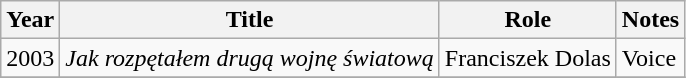<table class="wikitable plainrowheaders sortable">
<tr>
<th scope="col">Year</th>
<th scope="col">Title</th>
<th scope="col">Role</th>
<th scope="col" class="unsortable">Notes</th>
</tr>
<tr>
<td>2003</td>
<td><em>Jak rozpętałem drugą wojnę światową</em></td>
<td>Franciszek Dolas</td>
<td>Voice</td>
</tr>
<tr>
</tr>
</table>
